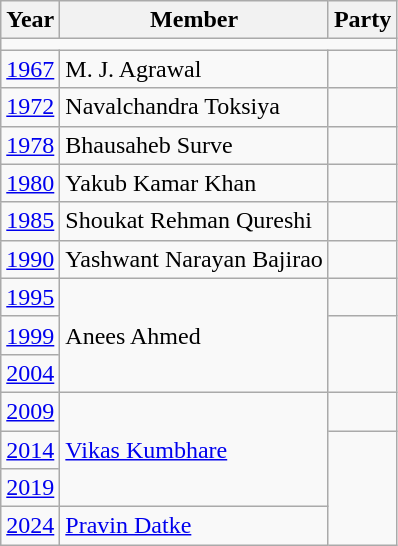<table class="wikitable">
<tr>
<th>Year</th>
<th>Member</th>
<th colspan="2">Party</th>
</tr>
<tr>
<td colspan="4"></td>
</tr>
<tr>
<td><a href='#'>1967</a></td>
<td>M. J. Agrawal</td>
<td></td>
</tr>
<tr>
<td><a href='#'>1972</a></td>
<td>Navalchandra Toksiya</td>
</tr>
<tr>
<td><a href='#'>1978</a></td>
<td>Bhausaheb Surve</td>
<td></td>
</tr>
<tr>
<td><a href='#'>1980</a></td>
<td>Yakub Kamar Khan</td>
</tr>
<tr>
<td><a href='#'>1985</a></td>
<td>Shoukat Rehman Qureshi</td>
<td></td>
</tr>
<tr>
<td><a href='#'>1990</a></td>
<td>Yashwant Narayan Bajirao</td>
<td></td>
</tr>
<tr>
<td><a href='#'>1995</a></td>
<td rowspan="3">Anees Ahmed</td>
<td></td>
</tr>
<tr>
<td><a href='#'>1999</a></td>
</tr>
<tr>
<td><a href='#'>2004</a></td>
</tr>
<tr>
<td><a href='#'>2009</a></td>
<td rowspan="3"><a href='#'>Vikas Kumbhare</a></td>
<td></td>
</tr>
<tr>
<td><a href='#'>2014</a></td>
</tr>
<tr>
<td><a href='#'>2019</a></td>
</tr>
<tr>
<td><a href='#'>2024</a></td>
<td><a href='#'>Pravin Datke</a></td>
</tr>
</table>
